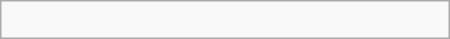<table class="wikitable" border="1" width=300px align="right">
<tr>
<td><br></td>
</tr>
</table>
